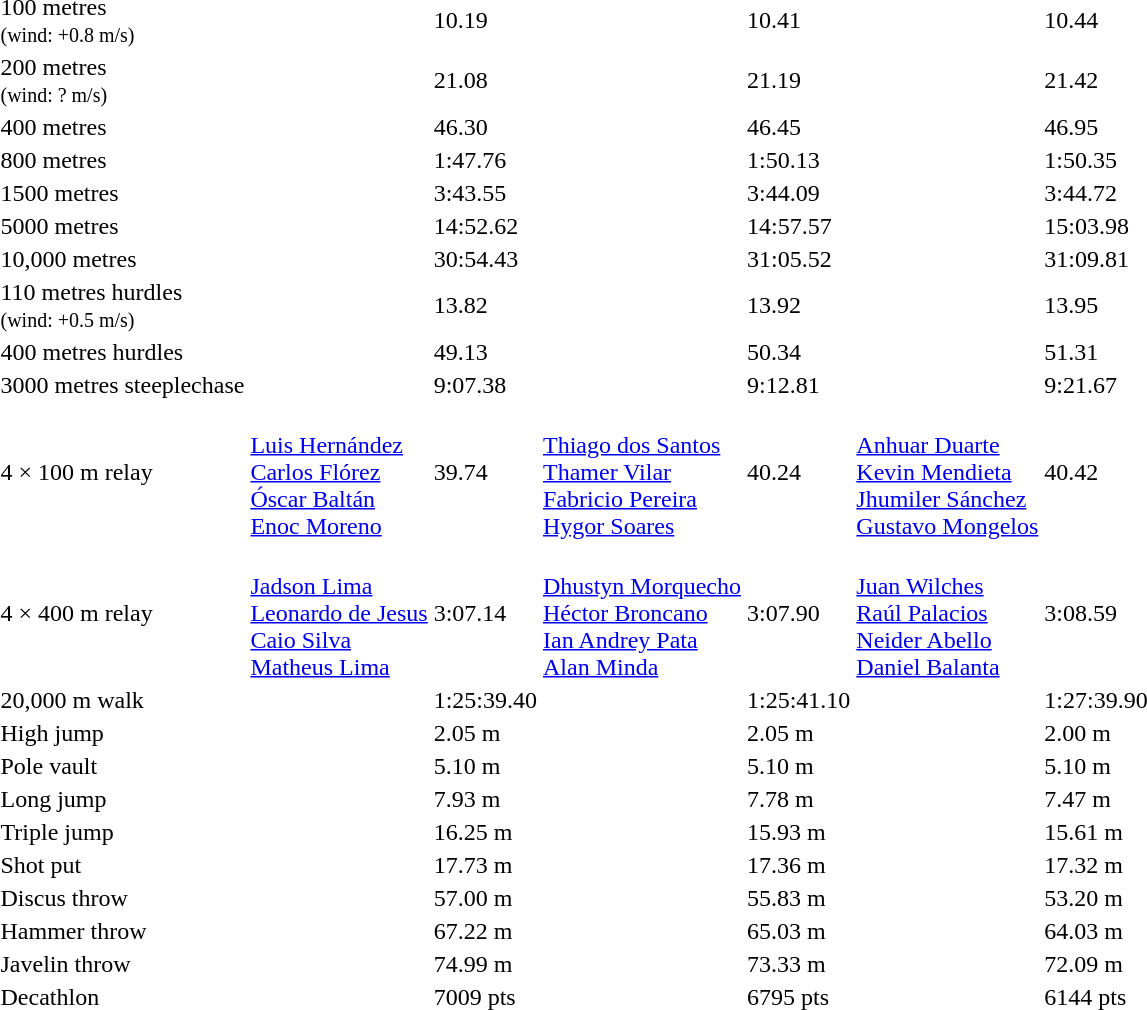<table>
<tr>
<td>100 metres <small><br>(wind: +0.8 m/s)</small></td>
<td></td>
<td>10.19</td>
<td></td>
<td>10.41</td>
<td></td>
<td>10.44</td>
</tr>
<tr>
<td>200 metres <small><br>(wind: ? m/s)</small></td>
<td></td>
<td>21.08</td>
<td></td>
<td>21.19</td>
<td></td>
<td>21.42</td>
</tr>
<tr>
<td>400 metres</td>
<td></td>
<td>46.30 </td>
<td></td>
<td>46.45</td>
<td></td>
<td>46.95</td>
</tr>
<tr>
<td>800 metres</td>
<td></td>
<td>1:47.76</td>
<td></td>
<td>1:50.13</td>
<td></td>
<td>1:50.35</td>
</tr>
<tr>
<td>1500 metres</td>
<td></td>
<td>3:43.55 </td>
<td></td>
<td>3:44.09</td>
<td></td>
<td>3:44.72</td>
</tr>
<tr>
<td>5000 metres</td>
<td></td>
<td>14:52.62</td>
<td></td>
<td>14:57.57</td>
<td></td>
<td>15:03.98</td>
</tr>
<tr>
<td>10,000 metres</td>
<td></td>
<td>30:54.43</td>
<td></td>
<td>31:05.52</td>
<td></td>
<td>31:09.81</td>
</tr>
<tr>
<td>110 metres hurdles <small><br>(wind: +0.5 m/s)</small></td>
<td></td>
<td>13.82</td>
<td></td>
<td>13.92</td>
<td></td>
<td>13.95 </td>
</tr>
<tr>
<td>400 metres hurdles</td>
<td></td>
<td>49.13</td>
<td></td>
<td>50.34 </td>
<td></td>
<td>51.31</td>
</tr>
<tr>
<td>3000 metres steeplechase</td>
<td></td>
<td>9:07.38</td>
<td></td>
<td>9:12.81</td>
<td></td>
<td>9:21.67</td>
</tr>
<tr>
<td>4 × 100 m relay</td>
<td><br><a href='#'>Luis Hernández</a><br><a href='#'>Carlos Flórez</a><br><a href='#'>Óscar Baltán</a><br><a href='#'>Enoc Moreno</a></td>
<td>39.74</td>
<td><br><a href='#'>Thiago dos Santos</a><br><a href='#'>Thamer Vilar</a><br><a href='#'>Fabricio Pereira</a><br><a href='#'>Hygor Soares</a></td>
<td>40.24</td>
<td><br><a href='#'>Anhuar Duarte</a><br><a href='#'>Kevin Mendieta</a><br><a href='#'>Jhumiler Sánchez</a><br><a href='#'>Gustavo Mongelos</a></td>
<td>40.42</td>
</tr>
<tr>
<td>4 × 400 m relay</td>
<td><br><a href='#'>Jadson Lima</a><br><a href='#'>Leonardo de Jesus</a><br><a href='#'>Caio Silva</a><br><a href='#'>Matheus Lima</a></td>
<td>3:07.14</td>
<td><br><a href='#'>Dhustyn Morquecho</a><br><a href='#'>Héctor Broncano</a><br><a href='#'>Ian Andrey Pata</a><br><a href='#'>Alan Minda</a></td>
<td>3:07.90</td>
<td><br><a href='#'>Juan Wilches</a><br><a href='#'>Raúl Palacios</a><br><a href='#'>Neider Abello</a><br><a href='#'>Daniel Balanta</a></td>
<td>3:08.59</td>
</tr>
<tr>
<td>20,000 m walk</td>
<td></td>
<td>1:25:39.40 </td>
<td></td>
<td>1:25:41.10</td>
<td></td>
<td>1:27:39.90 </td>
</tr>
<tr>
<td>High jump</td>
<td></td>
<td>2.05 m</td>
<td></td>
<td>2.05 m</td>
<td></td>
<td>2.00 m</td>
</tr>
<tr>
<td>Pole vault</td>
<td></td>
<td>5.10 m</td>
<td></td>
<td>5.10 m</td>
<td></td>
<td>5.10 m</td>
</tr>
<tr>
<td>Long jump</td>
<td></td>
<td>7.93 m</td>
<td></td>
<td>7.78 m</td>
<td></td>
<td>7.47 m</td>
</tr>
<tr>
<td>Triple jump</td>
<td></td>
<td>16.25 m</td>
<td></td>
<td>15.93 m</td>
<td></td>
<td>15.61 m </td>
</tr>
<tr>
<td>Shot put</td>
<td></td>
<td>17.73 m</td>
<td></td>
<td>17.36 m</td>
<td></td>
<td>17.32 m</td>
</tr>
<tr>
<td>Discus throw</td>
<td></td>
<td>57.00 m </td>
<td></td>
<td>55.83 m</td>
<td></td>
<td>53.20 m</td>
</tr>
<tr>
<td>Hammer throw</td>
<td></td>
<td>67.22 m</td>
<td></td>
<td>65.03 m</td>
<td></td>
<td>64.03 m</td>
</tr>
<tr>
<td>Javelin throw</td>
<td></td>
<td>74.99 m</td>
<td></td>
<td>73.33 m</td>
<td></td>
<td>72.09 m</td>
</tr>
<tr>
<td>Decathlon</td>
<td></td>
<td>7009 pts</td>
<td></td>
<td>6795 pts</td>
<td></td>
<td>6144 pts</td>
</tr>
</table>
